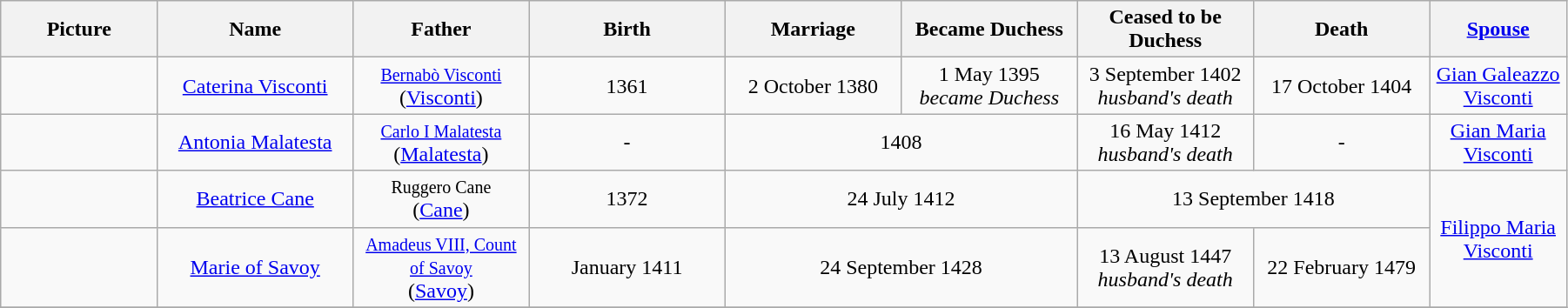<table width=95% class="wikitable">
<tr>
<th width = "8%">Picture</th>
<th width = "10%">Name</th>
<th width = "9%">Father</th>
<th width = "10%">Birth</th>
<th width = "9%">Marriage</th>
<th width = "9%">Became Duchess</th>
<th width = "9%">Ceased to be Duchess</th>
<th width = "9%">Death</th>
<th width = "7%"><a href='#'>Spouse</a></th>
</tr>
<tr>
<td align="center"></td>
<td align="center"><a href='#'>Caterina Visconti</a></td>
<td align="center"><small><a href='#'>Bernabò Visconti</a></small><br> (<a href='#'>Visconti</a>)</td>
<td align="center">1361</td>
<td align="center">2 October 1380</td>
<td align="center">1 May 1395<br><em>became Duchess</em></td>
<td align="center">3 September 1402<br><em>husband's death</em></td>
<td align="center">17 October 1404</td>
<td align="center"><a href='#'>Gian Galeazzo Visconti</a></td>
</tr>
<tr>
<td align="center"></td>
<td align="center"><a href='#'>Antonia Malatesta</a></td>
<td align="center"><small><a href='#'>Carlo I Malatesta</a></small><br> (<a href='#'>Malatesta</a>)</td>
<td align="center">-</td>
<td align="center" colspan="2">1408</td>
<td align="center">16 May 1412<br><em>husband's death</em></td>
<td align="center">-</td>
<td align="center"><a href='#'>Gian Maria Visconti</a></td>
</tr>
<tr>
<td align="center"></td>
<td align="center"><a href='#'>Beatrice Cane</a></td>
<td align="center"><small>Ruggero Cane</small><br> (<a href='#'>Cane</a>)</td>
<td align="center">1372</td>
<td align="center" colspan="2">24 July 1412</td>
<td align="center" colspan="2">13 September 1418</td>
<td align="center" rowspan="2"><a href='#'>Filippo Maria Visconti</a></td>
</tr>
<tr>
<td align="center"></td>
<td align="center"><a href='#'>Marie of Savoy</a></td>
<td align="center"><small><a href='#'>Amadeus VIII, Count of Savoy</a></small><br> (<a href='#'>Savoy</a>)</td>
<td align="center">January 1411</td>
<td align="center" colspan="2">24 September 1428</td>
<td align="center">13 August 1447<br><em>husband's death</em></td>
<td align="center">22 February 1479</td>
</tr>
<tr>
</tr>
</table>
